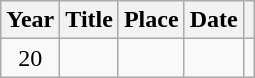<table class="wikitable plainrowheaders sortable">
<tr>
<th scope="col">Year</th>
<th scope="col">Title</th>
<th scope="col">Place</th>
<th scope="col">Date</th>
<th></th>
</tr>
<tr>
<td style="text-align: center;">20</td>
<td></td>
<td></td>
<td></td>
<td></td>
</tr>
</table>
